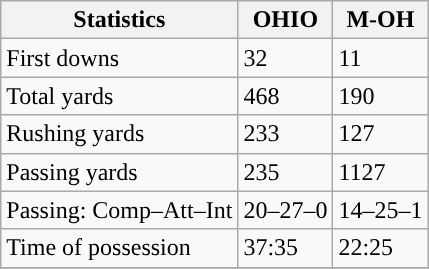<table class="wikitable" style="float: left;">
<tr>
<th>Statistics</th>
<th>OHIO</th>
<th>M-OH</th>
</tr>
<tr>
<td>First downs</td>
<td>32</td>
<td>11</td>
</tr>
<tr>
<td>Total yards</td>
<td>468</td>
<td>190</td>
</tr>
<tr>
<td>Rushing yards</td>
<td>233</td>
<td>127</td>
</tr>
<tr>
<td>Passing yards</td>
<td>235</td>
<td>1127</td>
</tr>
<tr>
<td>Passing: Comp–Att–Int</td>
<td>20–27–0</td>
<td>14–25–1</td>
</tr>
<tr>
<td>Time of possession</td>
<td>37:35</td>
<td>22:25</td>
</tr>
<tr>
</tr>
</table>
